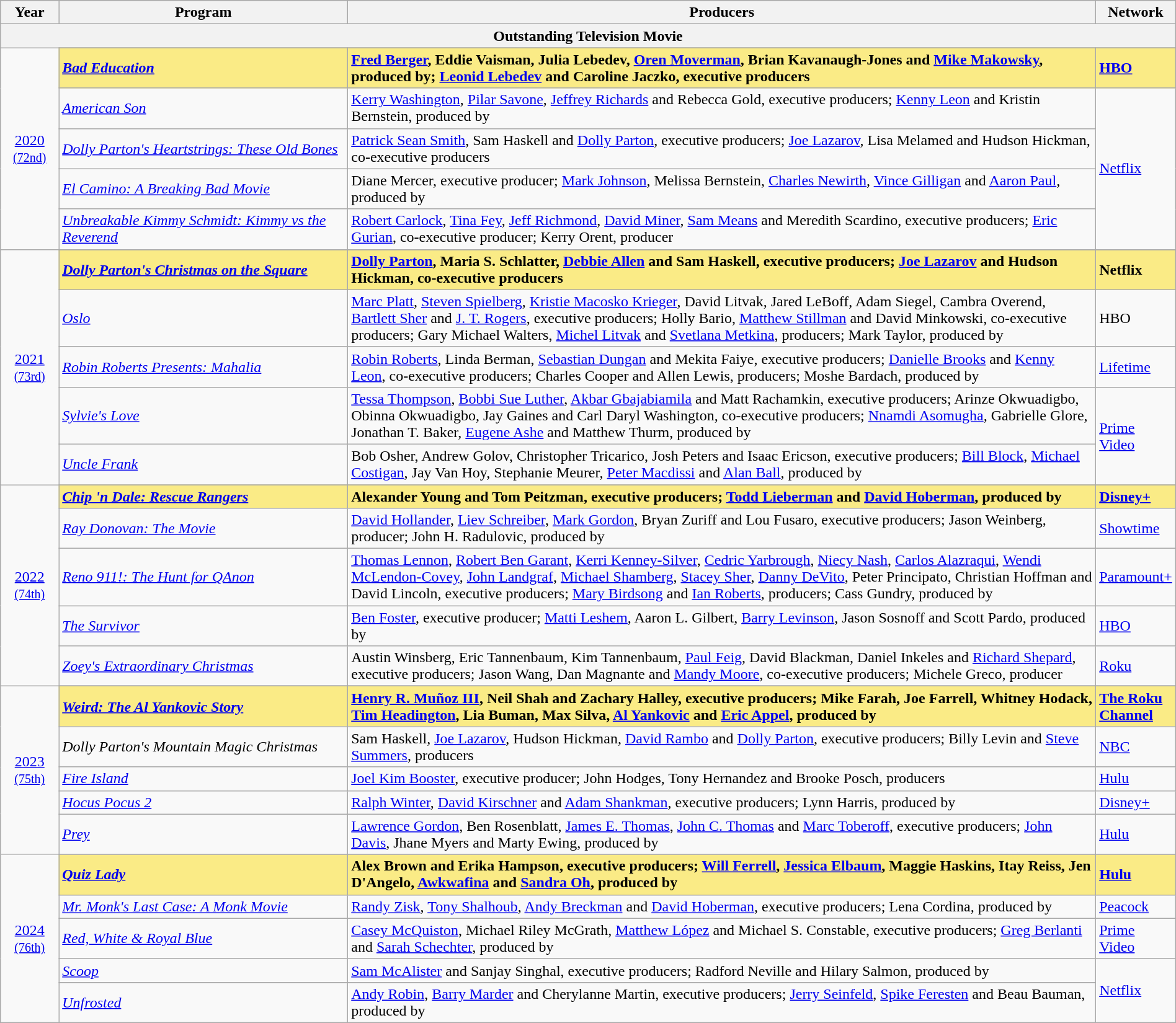<table class="wikitable" style="width:100%">
<tr bgcolor="#bebebe">
<th width="5%">Year</th>
<th width="25%">Program</th>
<th width="65%">Producers</th>
<th width="5%">Network</th>
</tr>
<tr>
<th colspan=4>Outstanding Television Movie</th>
</tr>
<tr>
<td rowspan=6 style="text-align:center"><a href='#'>2020</a><br><small><a href='#'>(72nd)</a></small><br></td>
</tr>
<tr style="background:#FAEB86">
<td><strong><em><a href='#'>Bad Education</a></em></strong></td>
<td><strong><a href='#'>Fred Berger</a>, Eddie Vaisman, Julia Lebedev, <a href='#'>Oren Moverman</a>, Brian Kavanaugh-Jones and <a href='#'>Mike Makowsky</a>, produced by; <a href='#'>Leonid Lebedev</a> and Caroline Jaczko, executive producers</strong></td>
<td><strong><a href='#'>HBO</a></strong></td>
</tr>
<tr>
<td><em><a href='#'>American Son</a></em></td>
<td><a href='#'>Kerry Washington</a>, <a href='#'>Pilar Savone</a>, <a href='#'>Jeffrey Richards</a> and Rebecca Gold, executive producers; <a href='#'>Kenny Leon</a> and Kristin Bernstein, produced by</td>
<td rowspan="4"><a href='#'>Netflix</a></td>
</tr>
<tr>
<td><em><a href='#'>Dolly Parton's Heartstrings: These Old Bones</a></em></td>
<td><a href='#'>Patrick Sean Smith</a>, Sam Haskell and <a href='#'>Dolly Parton</a>, executive producers; <a href='#'>Joe Lazarov</a>, Lisa Melamed and Hudson Hickman, co-executive producers</td>
</tr>
<tr>
<td><em><a href='#'>El Camino: A Breaking Bad Movie</a></em></td>
<td>Diane Mercer, executive producer; <a href='#'>Mark Johnson</a>, Melissa Bernstein, <a href='#'>Charles Newirth</a>, <a href='#'>Vince Gilligan</a> and <a href='#'>Aaron Paul</a>, produced by</td>
</tr>
<tr>
<td><em><a href='#'>Unbreakable Kimmy Schmidt: Kimmy vs the Reverend</a></em></td>
<td><a href='#'>Robert Carlock</a>, <a href='#'>Tina Fey</a>, <a href='#'>Jeff Richmond</a>, <a href='#'>David Miner</a>, <a href='#'>Sam Means</a> and Meredith Scardino, executive producers; <a href='#'>Eric Gurian</a>, co-executive producer; Kerry Orent, producer</td>
</tr>
<tr>
<td rowspan="6" style="text-align:center"><a href='#'>2021</a><br><small><a href='#'>(73rd)</a></small><br></td>
</tr>
<tr style="background:#FAEB86">
<td><strong><em><a href='#'>Dolly Parton's Christmas on the Square</a></em></strong></td>
<td><strong><a href='#'>Dolly Parton</a>, Maria S. Schlatter, <a href='#'>Debbie Allen</a> and Sam Haskell, executive producers; <a href='#'>Joe Lazarov</a> and Hudson Hickman, co-executive producers</strong></td>
<td><strong>Netflix</strong></td>
</tr>
<tr>
<td><em><a href='#'>Oslo</a></em></td>
<td><a href='#'>Marc Platt</a>, <a href='#'>Steven Spielberg</a>, <a href='#'>Kristie Macosko Krieger</a>, David Litvak, Jared LeBoff, Adam Siegel, Cambra Overend, <a href='#'>Bartlett Sher</a> and <a href='#'>J. T. Rogers</a>, executive producers; Holly Bario, <a href='#'>Matthew Stillman</a> and David Minkowski, co-executive producers; Gary Michael Walters, <a href='#'>Michel Litvak</a> and <a href='#'>Svetlana Metkina</a>, producers; Mark Taylor, produced by</td>
<td>HBO</td>
</tr>
<tr>
<td><em><a href='#'>Robin Roberts Presents: Mahalia</a></em></td>
<td><a href='#'>Robin Roberts</a>, Linda Berman, <a href='#'>Sebastian Dungan</a> and Mekita Faiye, executive producers; <a href='#'>Danielle Brooks</a> and <a href='#'>Kenny Leon</a>, co-executive producers; Charles Cooper and Allen Lewis, producers; Moshe Bardach, produced by</td>
<td><a href='#'>Lifetime</a></td>
</tr>
<tr>
<td><em><a href='#'>Sylvie's Love</a></em></td>
<td><a href='#'>Tessa Thompson</a>, <a href='#'>Bobbi Sue Luther</a>, <a href='#'>Akbar Gbajabiamila</a> and Matt Rachamkin, executive producers; Arinze Okwuadigbo, Obinna Okwuadigbo, Jay Gaines and Carl Daryl Washington, co-executive producers; <a href='#'>Nnamdi Asomugha</a>, Gabrielle Glore, Jonathan T. Baker, <a href='#'>Eugene Ashe</a> and Matthew Thurm, produced by</td>
<td rowspan="2"><a href='#'>Prime Video</a></td>
</tr>
<tr>
<td><em><a href='#'>Uncle Frank</a></em></td>
<td>Bob Osher, Andrew Golov, Christopher Tricarico, Josh Peters and Isaac Ericson, executive producers; <a href='#'>Bill Block</a>, <a href='#'>Michael Costigan</a>, Jay Van Hoy, Stephanie Meurer, <a href='#'>Peter Macdissi</a> and <a href='#'>Alan Ball</a>, produced by</td>
</tr>
<tr>
<td rowspan="6" style="text-align:center"><a href='#'>2022</a><br><small><a href='#'>(74th)</a></small><br></td>
</tr>
<tr style="background:#FAEB86">
<td><strong><em><a href='#'>Chip 'n Dale: Rescue Rangers</a></em></strong></td>
<td><strong>Alexander Young and Tom Peitzman, executive producers; <a href='#'>Todd Lieberman</a> and <a href='#'>David Hoberman</a>, produced by</strong></td>
<td><strong><a href='#'>Disney+</a></strong></td>
</tr>
<tr>
<td><em><a href='#'>Ray Donovan: The Movie</a></em></td>
<td><a href='#'>David Hollander</a>, <a href='#'>Liev Schreiber</a>, <a href='#'>Mark Gordon</a>, Bryan Zuriff and Lou Fusaro, executive producers; Jason Weinberg, producer; John H. Radulovic, produced by</td>
<td><a href='#'>Showtime</a></td>
</tr>
<tr>
<td><em><a href='#'>Reno 911!: The Hunt for QAnon</a></em></td>
<td><a href='#'>Thomas Lennon</a>, <a href='#'>Robert Ben Garant</a>, <a href='#'>Kerri Kenney-Silver</a>, <a href='#'>Cedric Yarbrough</a>, <a href='#'>Niecy Nash</a>, <a href='#'>Carlos Alazraqui</a>, <a href='#'>Wendi McLendon-Covey</a>, <a href='#'>John Landgraf</a>, <a href='#'>Michael Shamberg</a>, <a href='#'>Stacey Sher</a>, <a href='#'>Danny DeVito</a>, Peter Principato, Christian Hoffman and David Lincoln, executive producers; <a href='#'>Mary Birdsong</a> and <a href='#'>Ian Roberts</a>, producers; Cass Gundry, produced by</td>
<td><a href='#'>Paramount+</a></td>
</tr>
<tr>
<td><em><a href='#'>The Survivor</a></em></td>
<td><a href='#'>Ben Foster</a>, executive producer; <a href='#'>Matti Leshem</a>, Aaron L. Gilbert, <a href='#'>Barry Levinson</a>, Jason Sosnoff and Scott Pardo, produced by</td>
<td><a href='#'>HBO</a></td>
</tr>
<tr>
<td><em><a href='#'>Zoey's Extraordinary Christmas</a></em></td>
<td>Austin Winsberg, Eric Tannenbaum, Kim Tannenbaum, <a href='#'>Paul Feig</a>, David Blackman, Daniel Inkeles and <a href='#'>Richard Shepard</a>, executive producers; Jason Wang, Dan Magnante and <a href='#'>Mandy Moore</a>, co-executive producers; Michele Greco, producer</td>
<td><a href='#'>Roku</a></td>
</tr>
<tr>
<td rowspan="6" style="text-align:center"><a href='#'>2023</a><br><small><a href='#'>(75th)</a></small><br></td>
</tr>
<tr style="background:#FAEB86">
<td><strong><em><a href='#'>Weird: The Al Yankovic Story</a></em></strong></td>
<td><strong><a href='#'>Henry R. Muñoz III</a>, Neil Shah and Zachary Halley, executive producers; Mike Farah, Joe Farrell, Whitney Hodack, <a href='#'>Tim Headington</a>, Lia Buman, Max Silva, <a href='#'>Al Yankovic</a> and <a href='#'>Eric Appel</a>, produced by</strong></td>
<td><strong><a href='#'>The Roku Channel</a></strong></td>
</tr>
<tr>
<td><em>Dolly Parton's Mountain Magic Christmas</em></td>
<td>Sam Haskell, <a href='#'>Joe Lazarov</a>, Hudson Hickman, <a href='#'>David Rambo</a> and <a href='#'>Dolly Parton</a>, executive producers; Billy Levin and <a href='#'>Steve Summers</a>, producers</td>
<td><a href='#'>NBC</a></td>
</tr>
<tr>
<td><em><a href='#'>Fire Island</a></em></td>
<td><a href='#'>Joel Kim Booster</a>, executive producer; John Hodges, Tony Hernandez and Brooke Posch, producers</td>
<td><a href='#'>Hulu</a></td>
</tr>
<tr>
<td><em><a href='#'>Hocus Pocus 2</a></em></td>
<td><a href='#'>Ralph Winter</a>, <a href='#'>David Kirschner</a> and <a href='#'>Adam Shankman</a>, executive producers; Lynn Harris, produced by</td>
<td><a href='#'>Disney+</a></td>
</tr>
<tr>
<td><em><a href='#'>Prey</a></em></td>
<td><a href='#'>Lawrence Gordon</a>, Ben Rosenblatt, <a href='#'>James E. Thomas</a>, <a href='#'>John C. Thomas</a> and <a href='#'>Marc Toberoff</a>, executive producers; <a href='#'>John Davis</a>, Jhane Myers and Marty Ewing, produced by</td>
<td><a href='#'>Hulu</a></td>
</tr>
<tr>
<td rowspan="6" style="text-align:center"><a href='#'>2024</a><br><small><a href='#'>(76th)</a></small><br></td>
</tr>
<tr style="background:#FAEB86">
<td><strong><em><a href='#'>Quiz Lady</a></em></strong></td>
<td><strong>Alex Brown and Erika Hampson, executive producers; <a href='#'>Will Ferrell</a>, <a href='#'>Jessica Elbaum</a>, Maggie Haskins, Itay Reiss, Jen D'Angelo, <a href='#'>Awkwafina</a> and <a href='#'>Sandra Oh</a>, produced by</strong></td>
<td><strong><a href='#'>Hulu</a></strong></td>
</tr>
<tr>
<td><em><a href='#'>Mr. Monk's Last Case: A Monk Movie</a></em></td>
<td><a href='#'>Randy Zisk</a>, <a href='#'>Tony Shalhoub</a>, <a href='#'>Andy Breckman</a> and <a href='#'>David Hoberman</a>, executive producers; Lena Cordina, produced by</td>
<td><a href='#'>Peacock</a></td>
</tr>
<tr>
<td><em><a href='#'>Red, White & Royal Blue</a></em></td>
<td><a href='#'>Casey McQuiston</a>, Michael Riley McGrath, <a href='#'>Matthew López</a> and Michael S. Constable, executive producers; <a href='#'>Greg Berlanti</a> and <a href='#'>Sarah Schechter</a>, produced by</td>
<td><a href='#'>Prime Video</a></td>
</tr>
<tr>
<td><em><a href='#'>Scoop</a></em></td>
<td><a href='#'>Sam McAlister</a> and Sanjay Singhal, executive producers; Radford Neville and Hilary Salmon, produced by</td>
<td rowspan="2"><a href='#'>Netflix</a></td>
</tr>
<tr>
<td><em><a href='#'>Unfrosted</a></em></td>
<td><a href='#'>Andy Robin</a>, <a href='#'>Barry Marder</a> and Cherylanne Martin, executive producers; <a href='#'>Jerry Seinfeld</a>, <a href='#'>Spike Feresten</a> and Beau Bauman, produced by</td>
</tr>
</table>
